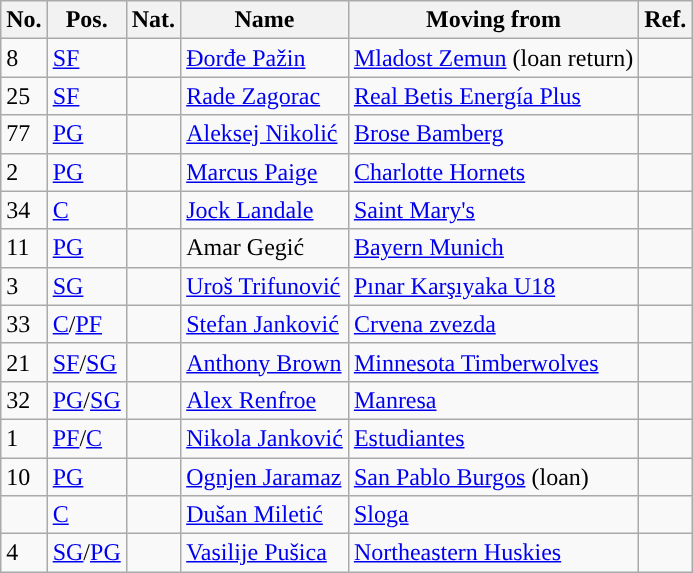<table class="wikitable">
<tr>
<th>No.</th>
<th>Pos.</th>
<th>Nat.</th>
<th>Name</th>
<th>Moving from</th>
<th>Ref.</th>
</tr>
<tr>
<td>8</td>
<td><a href='#'>SF</a></td>
<td></td>
<td><a href='#'>Đorđe Pažin</a></td>
<td> <a href='#'>Mladost Zemun</a> (loan return)</td>
<td align=center></td>
</tr>
<tr>
<td>25</td>
<td><a href='#'>SF</a></td>
<td></td>
<td><a href='#'>Rade Zagorac</a></td>
<td> <a href='#'>Real Betis Energía Plus</a></td>
<td align=center></td>
</tr>
<tr>
<td>77</td>
<td><a href='#'>PG</a></td>
<td></td>
<td><a href='#'>Aleksej Nikolić</a></td>
<td> <a href='#'>Brose Bamberg</a></td>
<td align=center></td>
</tr>
<tr>
<td>2</td>
<td><a href='#'>PG</a></td>
<td></td>
<td><a href='#'>Marcus Paige</a></td>
<td> <a href='#'>Charlotte Hornets</a></td>
<td align=center></td>
</tr>
<tr>
<td>34</td>
<td><a href='#'>C</a></td>
<td></td>
<td><a href='#'>Jock Landale</a></td>
<td> <a href='#'>Saint Mary's</a></td>
<td align=center></td>
</tr>
<tr>
<td>11</td>
<td><a href='#'>PG</a></td>
<td></td>
<td>Amar Gegić</td>
<td> <a href='#'>Bayern Munich</a></td>
<td align=center></td>
</tr>
<tr>
<td>3</td>
<td><a href='#'>SG</a></td>
<td></td>
<td><a href='#'>Uroš Trifunović</a></td>
<td> <a href='#'>Pınar Karşıyaka U18</a></td>
<td align=center></td>
</tr>
<tr>
<td>33</td>
<td><a href='#'>C</a>/<a href='#'>PF</a></td>
<td></td>
<td><a href='#'>Stefan Janković</a></td>
<td> <a href='#'>Crvena zvezda</a></td>
<td align=center></td>
</tr>
<tr>
<td>21</td>
<td><a href='#'>SF</a>/<a href='#'>SG</a></td>
<td></td>
<td><a href='#'>Anthony Brown</a></td>
<td> <a href='#'>Minnesota Timberwolves</a></td>
<td align=center></td>
</tr>
<tr>
<td>32</td>
<td><a href='#'>PG</a>/<a href='#'>SG</a></td>
<td></td>
<td><a href='#'>Alex Renfroe</a></td>
<td> <a href='#'>Manresa</a></td>
<td align=center></td>
</tr>
<tr>
<td>1</td>
<td><a href='#'>PF</a>/<a href='#'>C</a></td>
<td></td>
<td><a href='#'>Nikola Janković</a></td>
<td> <a href='#'>Estudiantes</a></td>
<td align=center></td>
</tr>
<tr>
<td>10</td>
<td><a href='#'>PG</a></td>
<td></td>
<td><a href='#'>Ognjen Jaramaz</a></td>
<td> <a href='#'>San Pablo Burgos</a> (loan)</td>
<td align=center></td>
</tr>
<tr>
<td></td>
<td><a href='#'>C</a></td>
<td></td>
<td><a href='#'>Dušan Miletić</a></td>
<td> <a href='#'>Sloga</a></td>
<td align=center></td>
</tr>
<tr>
<td>4</td>
<td><a href='#'>SG</a>/<a href='#'>PG</a></td>
<td></td>
<td><a href='#'>Vasilije Pušica</a></td>
<td> <a href='#'>Northeastern Huskies</a></td>
<td align=center></td>
</tr>
</table>
